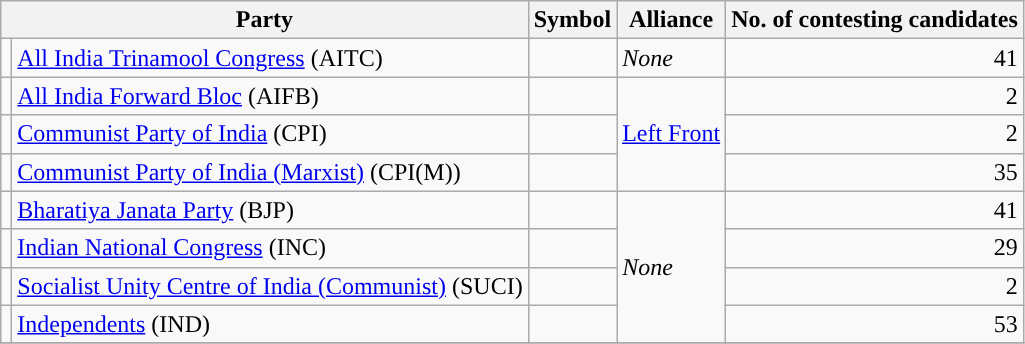<table class="wikitable">
<tr>
<th colspan="2">Party</th>
<th>Symbol</th>
<th>Alliance</th>
<th>No. of contesting candidates</th>
</tr>
<tr>
<td></td>
<td><a href='#'>All India Trinamool Congress</a> (AITC)</td>
<td></td>
<td><em>None</em></td>
<td style="text-align:right">41</td>
</tr>
<tr>
<td></td>
<td><a href='#'>All India Forward Bloc</a> (AIFB)</td>
<td></td>
<td rowspan="3"><a href='#'>Left Front</a></td>
<td style="text-align:right">2</td>
</tr>
<tr>
<td></td>
<td><a href='#'>Communist Party of India</a> (CPI)</td>
<td></td>
<td style="text-align:right">2</td>
</tr>
<tr>
<td></td>
<td><a href='#'>Communist Party of India (Marxist)</a> (CPI(M))</td>
<td></td>
<td style="text-align:right">35</td>
</tr>
<tr>
<td></td>
<td><a href='#'>Bharatiya Janata Party</a> (BJP)</td>
<td></td>
<td rowspan="4"><em>None</em></td>
<td style="text-align:right">41</td>
</tr>
<tr>
<td></td>
<td><a href='#'>Indian National Congress</a> (INC)</td>
<td></td>
<td style="text-align:right">29</td>
</tr>
<tr>
<td></td>
<td><a href='#'>Socialist Unity Centre of India (Communist)</a> (SUCI)</td>
<td></td>
<td style="text-align:right">2</td>
</tr>
<tr>
<td></td>
<td><a href='#'>Independents</a> (IND)</td>
<td></td>
<td style="text-align:right">53</td>
</tr>
<tr>
</tr>
</table>
